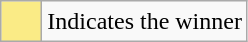<table class="wikitable">
<tr>
<td style="background:#FAEB86; height:20px; width:20px"></td>
<td>Indicates the winner</td>
</tr>
</table>
